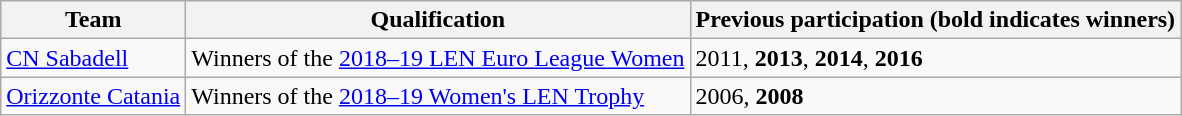<table class="wikitable">
<tr>
<th>Team</th>
<th>Qualification</th>
<th>Previous participation (bold indicates winners)</th>
</tr>
<tr>
<td> <a href='#'>CN Sabadell</a></td>
<td>Winners of the <a href='#'>2018–19 LEN Euro League Women</a></td>
<td>2011, <strong>2013</strong>, <strong>2014</strong>, <strong>2016</strong></td>
</tr>
<tr>
<td> <a href='#'>Orizzonte Catania</a></td>
<td>Winners of the <a href='#'>2018–19 Women's LEN Trophy</a></td>
<td>2006, <strong>2008</strong></td>
</tr>
</table>
